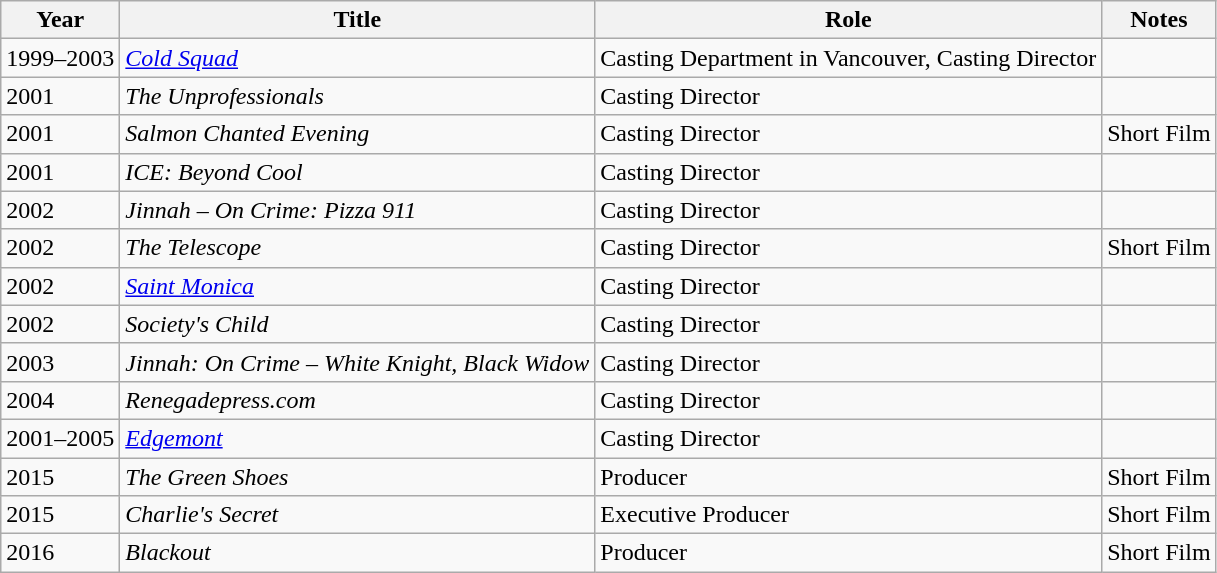<table class="wikitable">
<tr>
<th>Year</th>
<th>Title</th>
<th>Role</th>
<th>Notes</th>
</tr>
<tr>
<td>1999–2003</td>
<td><em><a href='#'>Cold Squad</a></em></td>
<td>Casting Department in Vancouver, Casting Director</td>
<td></td>
</tr>
<tr>
<td>2001</td>
<td><em>The Unprofessionals</em></td>
<td>Casting Director</td>
<td></td>
</tr>
<tr>
<td>2001</td>
<td><em>Salmon Chanted Evening</em></td>
<td>Casting Director</td>
<td>Short Film</td>
</tr>
<tr>
<td>2001</td>
<td><em>ICE: Beyond Cool</em></td>
<td>Casting Director</td>
<td></td>
</tr>
<tr>
<td>2002</td>
<td><em>Jinnah – On Crime: Pizza 911</em></td>
<td>Casting Director</td>
<td></td>
</tr>
<tr>
<td>2002</td>
<td><em>The Telescope</em></td>
<td>Casting Director</td>
<td>Short Film</td>
</tr>
<tr>
<td>2002</td>
<td><em><a href='#'>Saint Monica</a></em></td>
<td>Casting Director</td>
<td></td>
</tr>
<tr>
<td>2002</td>
<td><em>Society's Child</em></td>
<td>Casting Director</td>
<td></td>
</tr>
<tr>
<td>2003</td>
<td><em>Jinnah: On Crime – White Knight, Black Widow</em></td>
<td>Casting Director</td>
<td></td>
</tr>
<tr>
<td>2004</td>
<td><em>Renegadepress.com</em></td>
<td>Casting Director</td>
<td></td>
</tr>
<tr>
<td>2001–2005</td>
<td><em><a href='#'>Edgemont</a></em></td>
<td>Casting Director</td>
<td></td>
</tr>
<tr>
<td>2015</td>
<td><em>The Green Shoes</em></td>
<td>Producer</td>
<td>Short Film</td>
</tr>
<tr>
<td>2015</td>
<td><em>Charlie's Secret</em></td>
<td>Executive Producer</td>
<td>Short Film</td>
</tr>
<tr>
<td>2016</td>
<td><em>Blackout</em></td>
<td>Producer</td>
<td>Short Film</td>
</tr>
</table>
